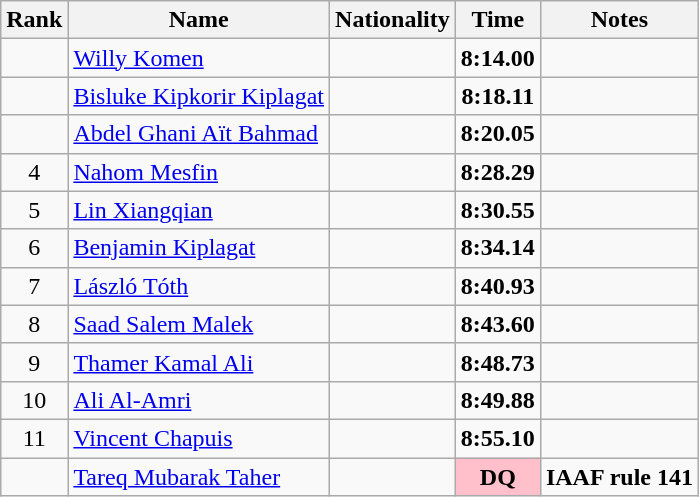<table class="wikitable sortable" style="text-align:center">
<tr>
<th>Rank</th>
<th>Name</th>
<th>Nationality</th>
<th>Time</th>
<th>Notes</th>
</tr>
<tr>
<td></td>
<td align=left><a href='#'>Willy Komen</a></td>
<td align=left></td>
<td><strong>8:14.00</strong></td>
<td></td>
</tr>
<tr>
<td></td>
<td align=left><a href='#'>Bisluke Kipkorir Kiplagat</a></td>
<td align=left></td>
<td><strong>8:18.11</strong></td>
<td></td>
</tr>
<tr>
<td></td>
<td align=left><a href='#'>Abdel Ghani Aït Bahmad</a></td>
<td align=left></td>
<td><strong>8:20.05</strong></td>
<td></td>
</tr>
<tr>
<td>4</td>
<td align=left><a href='#'>Nahom Mesfin</a></td>
<td align=left></td>
<td><strong>8:28.29</strong></td>
<td></td>
</tr>
<tr>
<td>5</td>
<td align=left><a href='#'>Lin Xiangqian</a></td>
<td align=left></td>
<td><strong>8:30.55</strong></td>
<td></td>
</tr>
<tr>
<td>6</td>
<td align=left><a href='#'>Benjamin Kiplagat</a></td>
<td align=left></td>
<td><strong>8:34.14</strong></td>
<td></td>
</tr>
<tr>
<td>7</td>
<td align=left><a href='#'>László Tóth</a></td>
<td align=left></td>
<td><strong>8:40.93</strong></td>
<td></td>
</tr>
<tr>
<td>8</td>
<td align=left><a href='#'>Saad Salem Malek</a></td>
<td align=left></td>
<td><strong>8:43.60</strong></td>
<td></td>
</tr>
<tr>
<td>9</td>
<td align=left><a href='#'>Thamer Kamal Ali</a></td>
<td align=left></td>
<td><strong>8:48.73</strong></td>
<td></td>
</tr>
<tr>
<td>10</td>
<td align=left><a href='#'>Ali Al-Amri</a></td>
<td align=left></td>
<td><strong>8:49.88</strong></td>
<td></td>
</tr>
<tr>
<td>11</td>
<td align=left><a href='#'>Vincent Chapuis</a></td>
<td align=left></td>
<td><strong>8:55.10</strong></td>
<td></td>
</tr>
<tr>
<td></td>
<td align=left><a href='#'>Tareq Mubarak Taher</a></td>
<td align=left></td>
<td bgcolor=pink><strong>DQ</strong></td>
<td><strong>IAAF rule 141</strong></td>
</tr>
</table>
